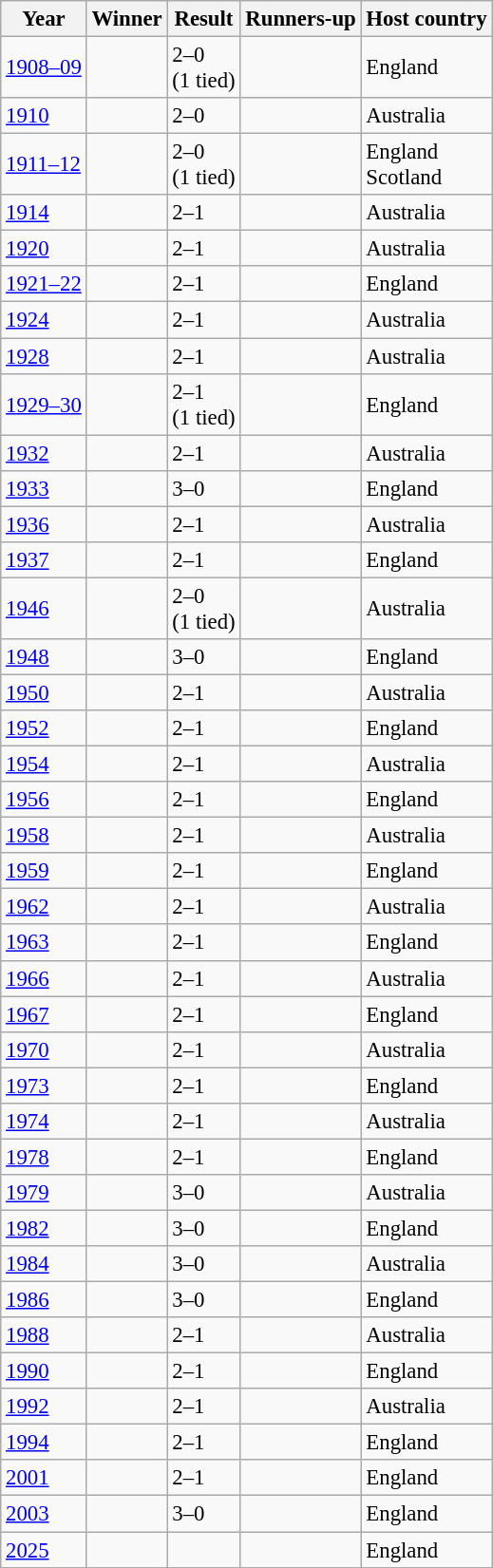<table class="wikitable plainrowheaders sortable" style="font-size:95%">
<tr>
<th scope="col">Year</th>
<th scope="col" class="unsortable">Winner</th>
<th scope="col" class="unsortable">Result</th>
<th scope="col" class="unsortable">Runners-up</th>
<th scope="col">Host country</th>
</tr>
<tr>
<td><a href='#'>1908–09</a></td>
<td></td>
<td>2–0<br>(1 tied)</td>
<td></td>
<td>England</td>
</tr>
<tr>
<td><a href='#'>1910</a></td>
<td></td>
<td>2–0</td>
<td></td>
<td>Australia</td>
</tr>
<tr>
<td><a href='#'>1911–12</a></td>
<td></td>
<td>2–0<br>(1 tied)</td>
<td></td>
<td>England <br> Scotland</td>
</tr>
<tr>
<td><a href='#'>1914</a></td>
<td></td>
<td>2–1</td>
<td></td>
<td>Australia</td>
</tr>
<tr>
<td><a href='#'>1920</a></td>
<td></td>
<td>2–1</td>
<td></td>
<td>Australia</td>
</tr>
<tr>
<td><a href='#'>1921–22</a></td>
<td></td>
<td>2–1</td>
<td></td>
<td>England</td>
</tr>
<tr>
<td><a href='#'>1924</a></td>
<td></td>
<td>2–1</td>
<td></td>
<td>Australia</td>
</tr>
<tr>
<td><a href='#'>1928</a></td>
<td></td>
<td>2–1</td>
<td></td>
<td>Australia</td>
</tr>
<tr>
<td><a href='#'>1929–30</a></td>
<td></td>
<td>2–1<br>(1 tied)</td>
<td></td>
<td>England</td>
</tr>
<tr>
<td><a href='#'>1932</a></td>
<td></td>
<td>2–1</td>
<td></td>
<td>Australia</td>
</tr>
<tr>
<td><a href='#'>1933</a></td>
<td></td>
<td>3–0</td>
<td></td>
<td>England</td>
</tr>
<tr>
<td><a href='#'>1936</a></td>
<td></td>
<td>2–1</td>
<td></td>
<td>Australia</td>
</tr>
<tr>
<td><a href='#'>1937</a></td>
<td></td>
<td>2–1</td>
<td></td>
<td>England</td>
</tr>
<tr>
<td><a href='#'>1946</a></td>
<td></td>
<td>2–0<br>(1 tied)</td>
<td></td>
<td>Australia</td>
</tr>
<tr>
<td><a href='#'>1948</a></td>
<td></td>
<td>3–0</td>
<td></td>
<td>England</td>
</tr>
<tr>
<td><a href='#'>1950</a></td>
<td></td>
<td>2–1</td>
<td></td>
<td>Australia</td>
</tr>
<tr>
<td><a href='#'>1952</a></td>
<td></td>
<td>2–1</td>
<td></td>
<td>England</td>
</tr>
<tr>
<td><a href='#'>1954</a></td>
<td></td>
<td>2–1</td>
<td></td>
<td>Australia</td>
</tr>
<tr>
<td><a href='#'>1956</a></td>
<td></td>
<td>2–1</td>
<td></td>
<td>England</td>
</tr>
<tr>
<td><a href='#'>1958</a></td>
<td></td>
<td>2–1</td>
<td></td>
<td>Australia</td>
</tr>
<tr>
<td><a href='#'>1959</a></td>
<td></td>
<td>2–1</td>
<td></td>
<td>England</td>
</tr>
<tr>
<td><a href='#'>1962</a></td>
<td></td>
<td>2–1</td>
<td></td>
<td>Australia</td>
</tr>
<tr>
<td><a href='#'>1963</a></td>
<td></td>
<td>2–1</td>
<td></td>
<td>England</td>
</tr>
<tr>
<td><a href='#'>1966</a></td>
<td></td>
<td>2–1</td>
<td></td>
<td>Australia</td>
</tr>
<tr>
<td><a href='#'>1967</a></td>
<td></td>
<td>2–1</td>
<td></td>
<td>England</td>
</tr>
<tr>
<td><a href='#'>1970</a></td>
<td></td>
<td>2–1</td>
<td></td>
<td>Australia</td>
</tr>
<tr>
<td><a href='#'>1973</a></td>
<td></td>
<td>2–1</td>
<td></td>
<td>England</td>
</tr>
<tr>
<td><a href='#'>1974</a></td>
<td></td>
<td>2–1</td>
<td></td>
<td>Australia</td>
</tr>
<tr>
<td><a href='#'>1978</a></td>
<td></td>
<td>2–1</td>
<td></td>
<td>England</td>
</tr>
<tr>
<td><a href='#'>1979</a></td>
<td></td>
<td>3–0</td>
<td></td>
<td>Australia</td>
</tr>
<tr>
<td><a href='#'>1982</a></td>
<td></td>
<td>3–0</td>
<td></td>
<td>England</td>
</tr>
<tr>
<td><a href='#'>1984</a></td>
<td></td>
<td>3–0</td>
<td></td>
<td>Australia</td>
</tr>
<tr>
<td><a href='#'>1986</a></td>
<td></td>
<td>3–0</td>
<td></td>
<td>England</td>
</tr>
<tr>
<td><a href='#'>1988</a></td>
<td></td>
<td>2–1</td>
<td></td>
<td>Australia</td>
</tr>
<tr>
<td><a href='#'>1990</a></td>
<td></td>
<td>2–1</td>
<td></td>
<td>England</td>
</tr>
<tr>
<td><a href='#'>1992</a></td>
<td></td>
<td>2–1</td>
<td></td>
<td>Australia</td>
</tr>
<tr>
<td><a href='#'>1994</a></td>
<td></td>
<td>2–1</td>
<td></td>
<td>England</td>
</tr>
<tr>
<td><a href='#'>2001</a></td>
<td></td>
<td>2–1</td>
<td></td>
<td>England</td>
</tr>
<tr>
<td><a href='#'>2003</a></td>
<td></td>
<td>3–0</td>
<td></td>
<td>England</td>
</tr>
<tr>
<td><a href='#'>2025</a></td>
<td></td>
<td></td>
<td></td>
<td>England</td>
</tr>
</table>
